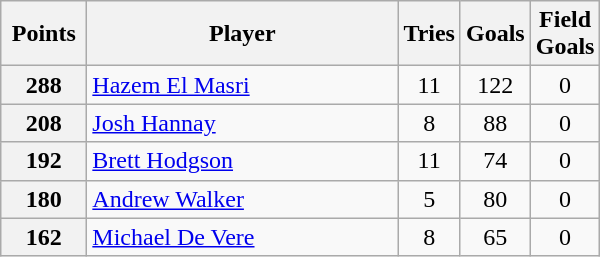<table class="wikitable" style="text-align:left;">
<tr>
<th width=50>Points</th>
<th width=200>Player</th>
<th width=30>Tries</th>
<th width=30>Goals</th>
<th width=30>Field Goals</th>
</tr>
<tr>
<th>288</th>
<td> <a href='#'>Hazem El Masri</a></td>
<td align=center>11</td>
<td align=center>122</td>
<td align=center>0</td>
</tr>
<tr>
<th>208</th>
<td> <a href='#'>Josh Hannay</a></td>
<td align=center>8</td>
<td align=center>88</td>
<td align=center>0</td>
</tr>
<tr>
<th>192</th>
<td> <a href='#'>Brett Hodgson</a></td>
<td align=center>11</td>
<td align=center>74</td>
<td align=center>0</td>
</tr>
<tr>
<th>180</th>
<td> <a href='#'>Andrew Walker</a></td>
<td align=center>5</td>
<td align=center>80</td>
<td align=center>0</td>
</tr>
<tr>
<th>162</th>
<td> <a href='#'>Michael De Vere</a></td>
<td align=center>8</td>
<td align=center>65</td>
<td align=center>0</td>
</tr>
</table>
